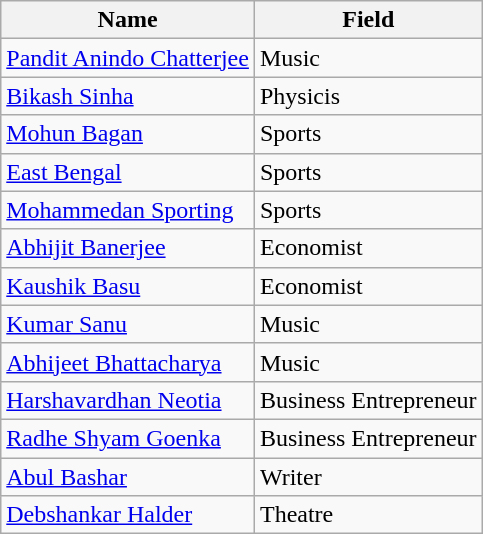<table class="wikitable sortable">
<tr>
<th>Name</th>
<th>Field</th>
</tr>
<tr>
<td><a href='#'>Pandit Anindo Chatterjee</a></td>
<td>Music</td>
</tr>
<tr>
<td><a href='#'>Bikash Sinha</a></td>
<td>Physicis</td>
</tr>
<tr>
<td><a href='#'>Mohun Bagan</a></td>
<td>Sports</td>
</tr>
<tr>
<td><a href='#'>East Bengal</a></td>
<td>Sports</td>
</tr>
<tr>
<td><a href='#'>Mohammedan Sporting</a></td>
<td>Sports</td>
</tr>
<tr>
<td><a href='#'>Abhijit Banerjee</a></td>
<td>Economist</td>
</tr>
<tr>
<td><a href='#'>Kaushik Basu</a></td>
<td>Economist</td>
</tr>
<tr>
<td><a href='#'>Kumar Sanu</a></td>
<td>Music</td>
</tr>
<tr>
<td><a href='#'>Abhijeet Bhattacharya</a></td>
<td>Music</td>
</tr>
<tr>
<td><a href='#'>Harshavardhan Neotia</a></td>
<td>Business Entrepreneur</td>
</tr>
<tr>
<td><a href='#'>Radhe Shyam Goenka</a></td>
<td>Business Entrepreneur</td>
</tr>
<tr>
<td><a href='#'>Abul Bashar</a></td>
<td>Writer</td>
</tr>
<tr>
<td><a href='#'>Debshankar Halder</a></td>
<td>Theatre</td>
</tr>
</table>
